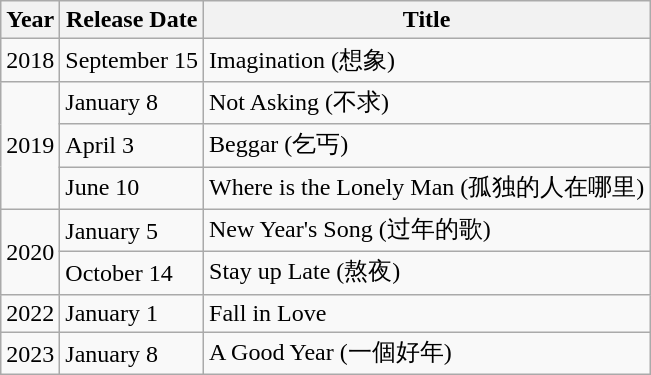<table class="wikitable">
<tr>
<th>Year</th>
<th>Release Date</th>
<th>Title</th>
</tr>
<tr>
<td>2018</td>
<td>September 15</td>
<td>Imagination (想象)</td>
</tr>
<tr>
<td rowspan="3">2019</td>
<td>January 8</td>
<td>Not Asking (不求)</td>
</tr>
<tr>
<td>April 3</td>
<td>Beggar (乞丐)</td>
</tr>
<tr>
<td>June 10</td>
<td>Where is the Lonely Man (孤独的人在哪里)</td>
</tr>
<tr>
<td rowspan="2">2020</td>
<td>January 5</td>
<td>New Year's Song (过年的歌)</td>
</tr>
<tr>
<td>October 14</td>
<td>Stay up Late (熬夜)</td>
</tr>
<tr>
<td>2022</td>
<td>January 1</td>
<td>Fall in Love</td>
</tr>
<tr>
<td>2023</td>
<td>January 8</td>
<td>A Good Year (一個好年)</td>
</tr>
</table>
